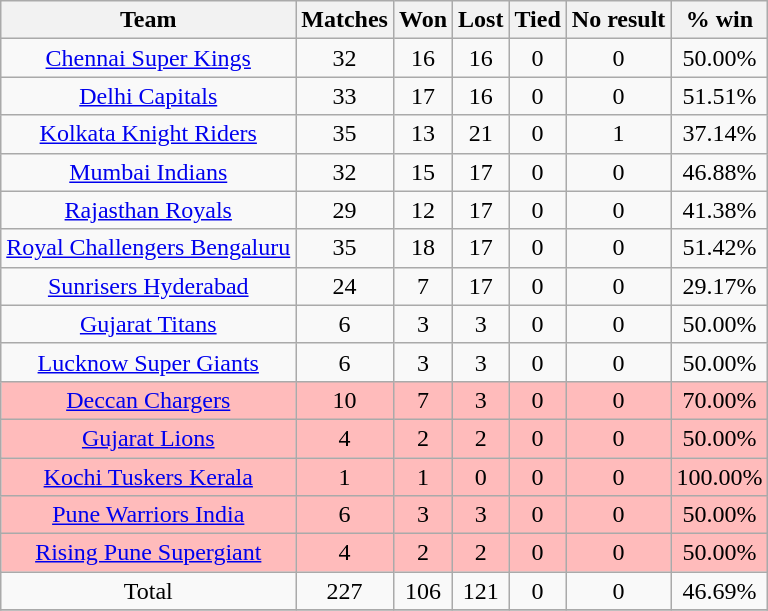<table class="wikitable sortable" style="text-align: center;">
<tr>
<th>Team</th>
<th>Matches</th>
<th>Won</th>
<th>Lost</th>
<th>Tied</th>
<th>No result</th>
<th>% win</th>
</tr>
<tr>
<td><a href='#'>Chennai Super Kings</a></td>
<td>32</td>
<td>16</td>
<td>16</td>
<td>0</td>
<td>0</td>
<td>50.00%</td>
</tr>
<tr>
<td><a href='#'>Delhi Capitals</a></td>
<td>33</td>
<td>17</td>
<td>16</td>
<td>0</td>
<td>0</td>
<td>51.51%</td>
</tr>
<tr>
<td><a href='#'>Kolkata Knight Riders</a></td>
<td>35</td>
<td>13</td>
<td>21</td>
<td>0</td>
<td>1</td>
<td>37.14%</td>
</tr>
<tr>
<td><a href='#'>Mumbai Indians</a></td>
<td>32</td>
<td>15</td>
<td>17</td>
<td>0</td>
<td>0</td>
<td>46.88%</td>
</tr>
<tr>
<td><a href='#'>Rajasthan Royals</a></td>
<td>29</td>
<td>12</td>
<td>17</td>
<td>0</td>
<td>0</td>
<td>41.38%</td>
</tr>
<tr>
<td><a href='#'>Royal Challengers Bengaluru</a></td>
<td>35</td>
<td>18</td>
<td>17</td>
<td>0</td>
<td>0</td>
<td>51.42%</td>
</tr>
<tr>
<td><a href='#'>Sunrisers Hyderabad</a></td>
<td>24</td>
<td>7</td>
<td>17</td>
<td>0</td>
<td>0</td>
<td>29.17%</td>
</tr>
<tr>
<td><a href='#'>Gujarat Titans</a></td>
<td>6</td>
<td>3</td>
<td>3</td>
<td>0</td>
<td>0</td>
<td>50.00%</td>
</tr>
<tr>
<td><a href='#'>Lucknow Super Giants</a></td>
<td>6</td>
<td>3</td>
<td>3</td>
<td>0</td>
<td>0</td>
<td>50.00%</td>
</tr>
<tr style="background:#fbb;">
<td><a href='#'>Deccan Chargers</a></td>
<td>10</td>
<td>7</td>
<td>3</td>
<td>0</td>
<td>0</td>
<td>70.00%</td>
</tr>
<tr style="background:#fbb;">
<td><a href='#'>Gujarat Lions</a></td>
<td>4</td>
<td>2</td>
<td>2</td>
<td>0</td>
<td>0</td>
<td>50.00%</td>
</tr>
<tr style="background:#fbb;">
<td><a href='#'>Kochi Tuskers Kerala</a></td>
<td>1</td>
<td>1</td>
<td>0</td>
<td>0</td>
<td>0</td>
<td>100.00%</td>
</tr>
<tr style="background:#fbb;">
<td><a href='#'>Pune Warriors India</a></td>
<td>6</td>
<td>3</td>
<td>3</td>
<td>0</td>
<td>0</td>
<td>50.00%</td>
</tr>
<tr style="background:#fbb;">
<td><a href='#'>Rising Pune Supergiant</a></td>
<td>4</td>
<td>2</td>
<td>2</td>
<td>0</td>
<td>0</td>
<td>50.00%</td>
</tr>
<tr>
<td>Total</td>
<td>227</td>
<td>106</td>
<td>121</td>
<td>0</td>
<td>0</td>
<td>46.69%</td>
</tr>
<tr>
</tr>
</table>
